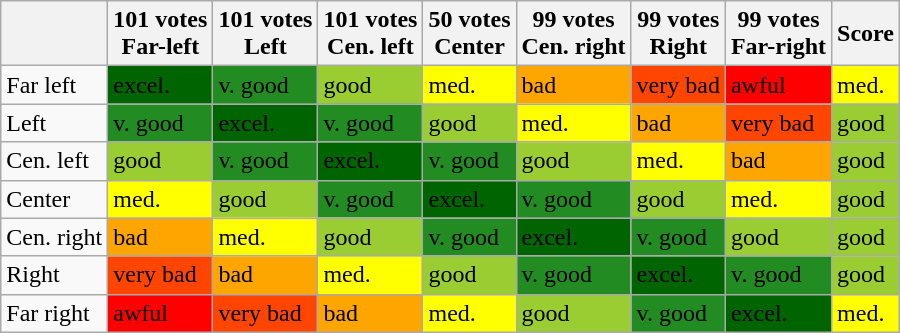<table class="wikitable">
<tr>
<th><br><br></th>
<th>101 votes<br>Far-left</th>
<th>101 votes<br>Left</th>
<th>101 votes<br>Cen. left</th>
<th>50 votes<br>Center</th>
<th>99 votes<br>Cen. right</th>
<th>99 votes<br>Right</th>
<th>99 votes<br>Far-right</th>
<th>Score</th>
</tr>
<tr>
<td>Far left</td>
<td bgcolor="darkgreen">excel.</td>
<td bgcolor="forestgreen">v. good</td>
<td bgcolor="yellowgreen">good</td>
<td bgcolor="yellow">med.</td>
<td bgcolor="orange">bad</td>
<td bgcolor="orangered">very bad</td>
<td bgcolor="red">awful</td>
<td bgcolor="yellow">med.</td>
</tr>
<tr>
<td>Left</td>
<td bgcolor="forestgreen">v. good</td>
<td bgcolor="darkgreen">excel.</td>
<td bgcolor="forestgreen">v. good</td>
<td bgcolor="yellowgreen">good</td>
<td bgcolor="yellow">med.</td>
<td bgcolor="orange">bad</td>
<td bgcolor="orangered">very bad</td>
<td bgcolor="yellowgreen">good</td>
</tr>
<tr>
<td>Cen. left</td>
<td bgcolor="yellowgreen">good</td>
<td bgcolor="forestgreen">v. good</td>
<td bgcolor="darkgreen">excel.</td>
<td bgcolor="forestgreen">v. good</td>
<td bgcolor="yellowgreen">good</td>
<td bgcolor="yellow">med.</td>
<td bgcolor="orange">bad</td>
<td bgcolor="yellowgreen">good</td>
</tr>
<tr>
<td>Center</td>
<td bgcolor="yellow">med.</td>
<td bgcolor="yellowgreen">good</td>
<td bgcolor="forestgreen">v. good</td>
<td bgcolor="darkgreen">excel.</td>
<td bgcolor="forestgreen">v. good</td>
<td bgcolor="yellowgreen">good</td>
<td bgcolor="yellow">med.</td>
<td bgcolor="yellowgreen">good</td>
</tr>
<tr>
<td>Cen. right</td>
<td bgcolor="orange">bad</td>
<td bgcolor="yellow">med.</td>
<td bgcolor="yellowgreen">good</td>
<td bgcolor="forestgreen">v. good</td>
<td bgcolor="darkgreen">excel.</td>
<td bgcolor="forestgreen">v. good</td>
<td bgcolor="yellowgreen">good</td>
<td bgcolor="yellowgreen">good</td>
</tr>
<tr>
<td>Right</td>
<td bgcolor="orangered">very bad</td>
<td bgcolor="orange">bad</td>
<td bgcolor="yellow">med.</td>
<td bgcolor="yellowgreen">good</td>
<td bgcolor="forestgreen">v. good</td>
<td bgcolor="darkgreen">excel.</td>
<td bgcolor="forestgreen">v. good</td>
<td bgcolor="yellowgreen">good</td>
</tr>
<tr>
<td>Far right</td>
<td bgcolor="red">awful</td>
<td bgcolor="orangered">very bad</td>
<td bgcolor="orange">bad</td>
<td bgcolor="yellow">med.</td>
<td bgcolor="yellowgreen">good</td>
<td bgcolor="forestgreen">v. good</td>
<td bgcolor="darkgreen">excel.</td>
<td bgcolor="yellow">med.</td>
</tr>
</table>
